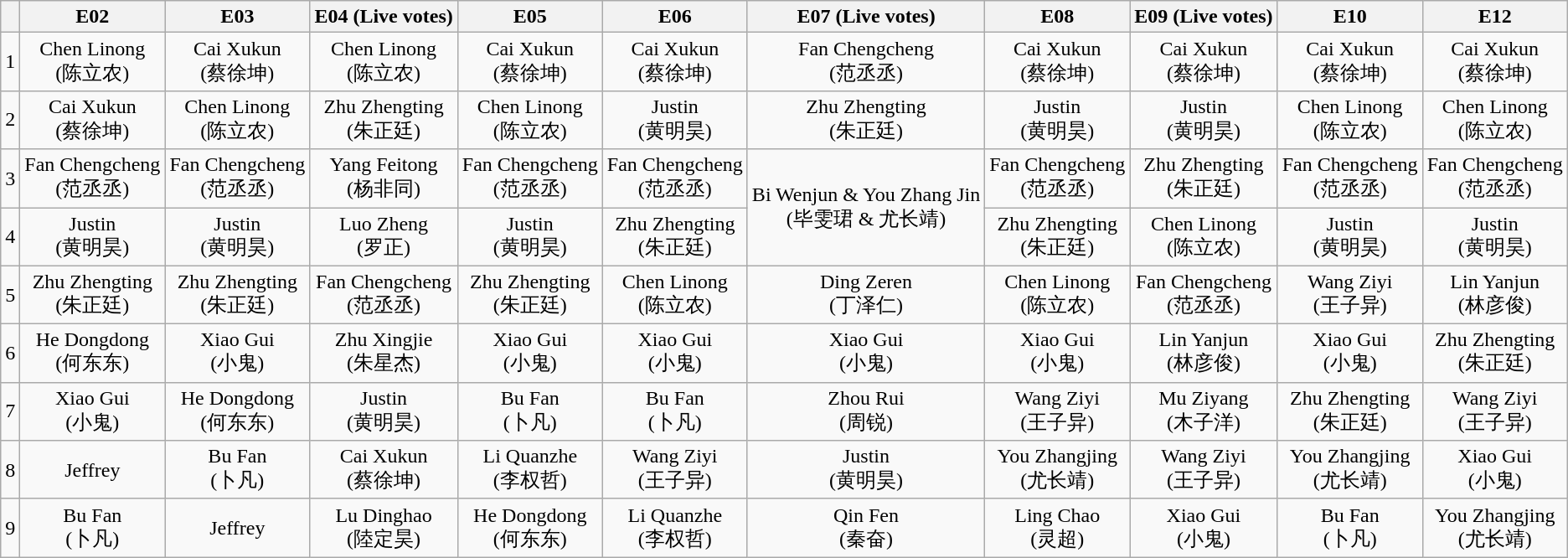<table class="wikitable sortable mw-collapsible" style="text-align:center">
<tr>
<th></th>
<th>E02</th>
<th>E03</th>
<th>E04 (Live votes)</th>
<th>E05</th>
<th>E06</th>
<th>E07 (Live votes)</th>
<th>E08</th>
<th>E09 (Live votes)</th>
<th>E10</th>
<th>E12</th>
</tr>
<tr>
<td>1</td>
<td>Chen Linong<br>(陈立农)</td>
<td>Cai Xukun<br>(蔡徐坤)</td>
<td>Chen Linong<br>(陈立农)</td>
<td>Cai Xukun<br>(蔡徐坤)</td>
<td>Cai Xukun<br>(蔡徐坤)</td>
<td>Fan Chengcheng<br>(范丞丞)</td>
<td>Cai Xukun<br>(蔡徐坤)</td>
<td>Cai Xukun<br>(蔡徐坤)</td>
<td>Cai Xukun<br>(蔡徐坤)</td>
<td>Cai Xukun<br>(蔡徐坤)</td>
</tr>
<tr>
<td>2</td>
<td>Cai Xukun<br>(蔡徐坤)</td>
<td>Chen Linong<br>(陈立农)</td>
<td>Zhu Zhengting<br>(朱正廷)</td>
<td>Chen Linong<br>(陈立农)</td>
<td>Justin<br>(黄明昊)</td>
<td>Zhu Zhengting<br>(朱正廷)</td>
<td>Justin<br>(黄明昊)</td>
<td>Justin<br>(黄明昊)</td>
<td>Chen Linong<br>(陈立农)</td>
<td>Chen Linong<br>(陈立农)</td>
</tr>
<tr>
<td>3</td>
<td>Fan Chengcheng<br>(范丞丞)</td>
<td>Fan Chengcheng<br>(范丞丞)</td>
<td>Yang Feitong<br>(杨非同)</td>
<td>Fan Chengcheng<br>(范丞丞)</td>
<td>Fan Chengcheng<br>(范丞丞)</td>
<td rowspan="2">Bi Wenjun & You Zhang Jin<br>(毕雯珺 & 尤长靖)</td>
<td>Fan Chengcheng<br>(范丞丞)</td>
<td>Zhu Zhengting<br>(朱正廷)</td>
<td>Fan Chengcheng<br>(范丞丞)</td>
<td>Fan Chengcheng<br>(范丞丞)</td>
</tr>
<tr>
<td>4</td>
<td>Justin<br>(黄明昊)</td>
<td>Justin<br>(黄明昊)</td>
<td>Luo Zheng<br>(罗正)</td>
<td>Justin<br>(黄明昊)</td>
<td>Zhu Zhengting<br>(朱正廷)</td>
<td>Zhu Zhengting<br>(朱正廷)</td>
<td>Chen Linong<br>(陈立农)</td>
<td>Justin<br>(黄明昊)</td>
<td>Justin<br>(黄明昊)</td>
</tr>
<tr>
<td>5</td>
<td>Zhu Zhengting<br>(朱正廷)</td>
<td>Zhu Zhengting<br>(朱正廷)</td>
<td>Fan Chengcheng<br>(范丞丞)</td>
<td>Zhu Zhengting<br>(朱正廷)</td>
<td>Chen Linong<br>(陈立农)</td>
<td>Ding Zeren<br>(丁泽仁)</td>
<td>Chen Linong<br>(陈立农)</td>
<td>Fan Chengcheng<br>(范丞丞)</td>
<td>Wang Ziyi<br>(王子异)</td>
<td>Lin Yanjun<br>(林彦俊)</td>
</tr>
<tr>
<td>6</td>
<td>He Dongdong<br>(何东东)</td>
<td>Xiao Gui<br>(小鬼)</td>
<td>Zhu Xingjie<br>(朱星杰)</td>
<td>Xiao Gui<br>(小鬼)</td>
<td>Xiao Gui<br>(小鬼)</td>
<td>Xiao Gui<br>(小鬼)</td>
<td>Xiao Gui<br>(小鬼)</td>
<td>Lin Yanjun<br>(林彦俊)</td>
<td>Xiao Gui<br>(小鬼)</td>
<td>Zhu Zhengting<br>(朱正廷)</td>
</tr>
<tr>
<td>7</td>
<td>Xiao Gui<br>(小鬼)</td>
<td>He Dongdong<br>(何东东)</td>
<td>Justin<br>(黄明昊)</td>
<td>Bu Fan<br>(卜凡)</td>
<td>Bu Fan<br>(卜凡)</td>
<td>Zhou Rui<br>(周锐)</td>
<td>Wang Ziyi<br>(王子异)</td>
<td>Mu Ziyang<br>(木子洋)</td>
<td>Zhu Zhengting<br>(朱正廷)</td>
<td>Wang Ziyi<br>(王子异)</td>
</tr>
<tr>
<td>8</td>
<td>Jeffrey</td>
<td>Bu Fan<br>(卜凡)</td>
<td>Cai Xukun<br>(蔡徐坤)</td>
<td>Li Quanzhe<br>(李权哲)</td>
<td>Wang Ziyi<br>(王子异)</td>
<td>Justin<br>(黄明昊)</td>
<td>You Zhangjing<br>(尤长靖)</td>
<td>Wang Ziyi<br>(王子异)</td>
<td>You Zhangjing<br>(尤长靖)</td>
<td>Xiao Gui<br>(小鬼)</td>
</tr>
<tr>
<td>9</td>
<td>Bu Fan<br>(卜凡)</td>
<td>Jeffrey</td>
<td>Lu Dinghao<br>(陸定昊)</td>
<td>He Dongdong<br>(何东东)</td>
<td>Li Quanzhe<br>(李权哲)</td>
<td>Qin Fen<br>(秦奋)</td>
<td>Ling Chao<br>(灵超)</td>
<td>Xiao Gui<br>(小鬼)</td>
<td>Bu Fan<br>(卜凡)</td>
<td>You Zhangjing<br>(尤长靖)</td>
</tr>
</table>
